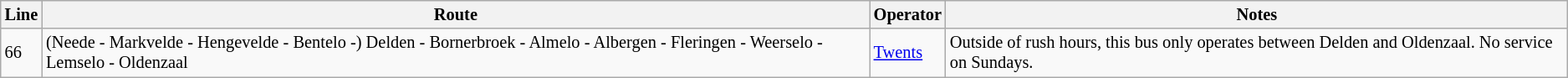<table class="wikitable" style="font-size:85%;">
<tr>
<th>Line</th>
<th>Route</th>
<th>Operator</th>
<th>Notes</th>
</tr>
<tr>
<td>66</td>
<td>(Neede - Markvelde - Hengevelde - Bentelo -) Delden - Bornerbroek - Almelo - Albergen - Fleringen - Weerselo - Lemselo - Oldenzaal</td>
<td><a href='#'>Twents</a></td>
<td>Outside of rush hours, this bus only operates between Delden and Oldenzaal. No service on Sundays.</td>
</tr>
</table>
